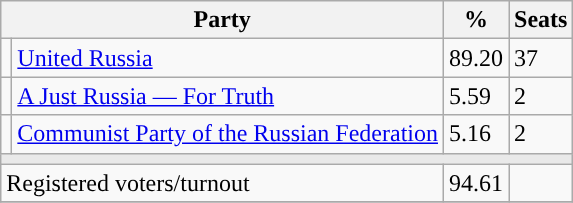<table class="wikitable">
<tr>
<th colspan=2>Party</th>
<th>%</th>
<th>Seats</th>
</tr>
<tr>
<td style="background:"></td>
<td><a href='#'>United Russia</a></td>
<td>89.20</td>
<td>37</td>
</tr>
<tr>
<td style="background:"></td>
<td><a href='#'>A Just Russia — For Truth</a></td>
<td>5.59</td>
<td>2</td>
</tr>
<tr>
<td style="background:"></td>
<td><a href='#'>Communist Party of the Russian Federation</a></td>
<td>5.16</td>
<td>2</td>
</tr>
<tr>
<td colspan=4 style="background:#E9E9E9;"></td>
</tr>
<tr>
<td align=left colspan=2>Registered voters/turnout</td>
<td>94.61</td>
<td></td>
</tr>
<tr>
</tr>
</table>
